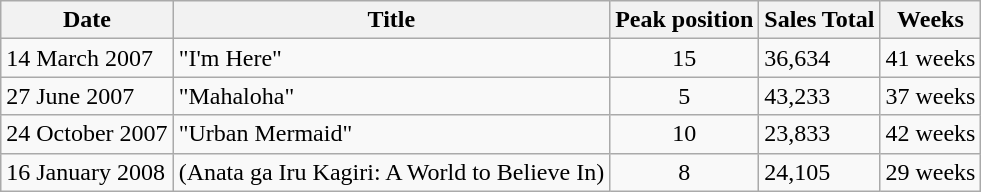<table class="wikitable">
<tr>
<th>Date</th>
<th>Title</th>
<th>Peak position</th>
<th>Sales Total</th>
<th>Weeks</th>
</tr>
<tr>
<td>14 March 2007</td>
<td>"I'm Here"</td>
<td align="center">15</td>
<td>36,634</td>
<td>41 weeks</td>
</tr>
<tr>
<td>27 June 2007</td>
<td>"Mahaloha"</td>
<td align="center">5</td>
<td>43,233</td>
<td>37 weeks</td>
</tr>
<tr>
<td>24 October 2007</td>
<td>"Urban Mermaid"</td>
<td align="center">10</td>
<td>23,833</td>
<td>42 weeks</td>
</tr>
<tr>
<td>16 January 2008</td>
<td> (Anata ga Iru Kagiri: A World to Believe In)</td>
<td align="center">8</td>
<td>24,105</td>
<td>29 weeks</td>
</tr>
</table>
